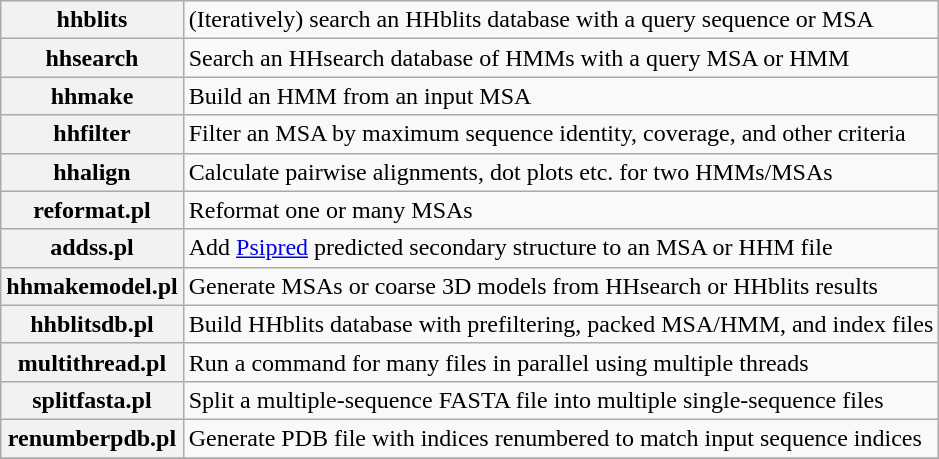<table class=wikitable>
<tr>
<th>hhblits</th>
<td>(Iteratively) search an HHblits database with a query sequence or MSA</td>
</tr>
<tr>
<th>hhsearch</th>
<td>Search an HHsearch database of HMMs with a query MSA or HMM</td>
</tr>
<tr>
<th>hhmake</th>
<td>Build an HMM from an input MSA</td>
</tr>
<tr>
<th>hhfilter</th>
<td>Filter an MSA by maximum sequence identity, coverage, and other criteria</td>
</tr>
<tr>
<th>hhalign</th>
<td>Calculate pairwise alignments, dot plots etc. for two HMMs/MSAs</td>
</tr>
<tr>
<th>reformat.pl</th>
<td>Reformat one or many MSAs</td>
</tr>
<tr>
<th>addss.pl</th>
<td>Add <a href='#'>Psipred</a> predicted secondary structure to an MSA or HHM file</td>
</tr>
<tr>
<th>hhmakemodel.pl</th>
<td>Generate MSAs or coarse 3D models from HHsearch or HHblits results</td>
</tr>
<tr>
<th>hhblitsdb.pl</th>
<td>Build HHblits database with prefiltering, packed MSA/HMM, and index files</td>
</tr>
<tr>
<th>multithread.pl</th>
<td>Run a command for many files in parallel using multiple threads</td>
</tr>
<tr>
<th>splitfasta.pl</th>
<td>Split a multiple-sequence FASTA file into multiple single-sequence files</td>
</tr>
<tr>
<th>renumberpdb.pl</th>
<td>Generate PDB file with indices renumbered to match input sequence indices</td>
</tr>
<tr>
</tr>
</table>
